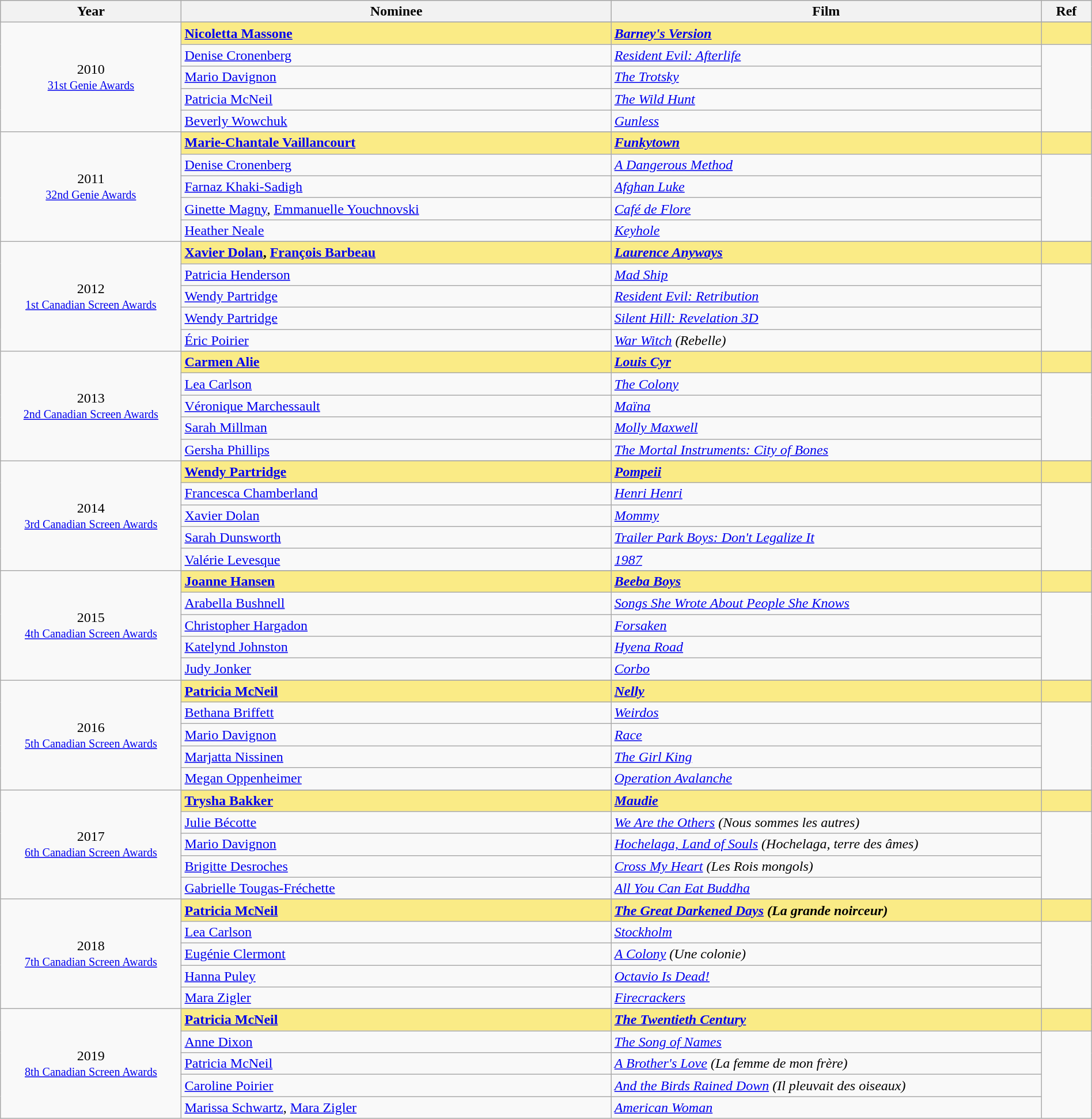<table class="wikitable" style="width:100%;">
<tr style="background:#bebebe;">
<th style="width:8%;">Year</th>
<th style="width:19%;">Nominee</th>
<th style="width:19%;">Film</th>
<th style="width:2%;">Ref</th>
</tr>
<tr>
<td rowspan="6" align="center">2010 <br> <small><a href='#'>31st Genie Awards</a></small></td>
</tr>
<tr style="background:#FAEB86;">
<td><strong><a href='#'>Nicoletta Massone</a></strong></td>
<td><strong><em><a href='#'>Barney's Version</a></em></strong></td>
<td></td>
</tr>
<tr>
<td><a href='#'>Denise Cronenberg</a></td>
<td><em><a href='#'>Resident Evil: Afterlife</a></em></td>
<td rowspan=4></td>
</tr>
<tr>
<td><a href='#'>Mario Davignon</a></td>
<td><em><a href='#'>The Trotsky</a></em></td>
</tr>
<tr>
<td><a href='#'>Patricia McNeil</a></td>
<td><em><a href='#'>The Wild Hunt</a></em></td>
</tr>
<tr>
<td><a href='#'>Beverly Wowchuk</a></td>
<td><em><a href='#'>Gunless</a></em></td>
</tr>
<tr>
<td rowspan="6" align="center">2011 <br> <small><a href='#'>32nd Genie Awards</a></small></td>
</tr>
<tr style="background:#FAEB86;">
<td><strong><a href='#'>Marie-Chantale Vaillancourt</a></strong></td>
<td><strong><em><a href='#'>Funkytown</a></em></strong></td>
<td></td>
</tr>
<tr>
<td><a href='#'>Denise Cronenberg</a></td>
<td><em><a href='#'>A Dangerous Method</a></em></td>
<td rowspan=4></td>
</tr>
<tr>
<td><a href='#'>Farnaz Khaki-Sadigh</a></td>
<td><em><a href='#'>Afghan Luke</a></em></td>
</tr>
<tr>
<td><a href='#'>Ginette Magny</a>, <a href='#'>Emmanuelle Youchnovski</a></td>
<td><em><a href='#'>Café de Flore</a></em></td>
</tr>
<tr>
<td><a href='#'>Heather Neale</a></td>
<td><em><a href='#'>Keyhole</a></em></td>
</tr>
<tr>
<td rowspan="6" align="center">2012 <br> <small><a href='#'>1st Canadian Screen Awards</a></small></td>
</tr>
<tr style="background:#FAEB86;">
<td><strong><a href='#'>Xavier Dolan</a>, <a href='#'>François Barbeau</a></strong></td>
<td><strong><em><a href='#'>Laurence Anyways</a></em></strong></td>
<td></td>
</tr>
<tr>
<td><a href='#'>Patricia Henderson</a></td>
<td><em><a href='#'>Mad Ship</a></em></td>
<td rowspan=4></td>
</tr>
<tr>
<td><a href='#'>Wendy Partridge</a></td>
<td><em><a href='#'>Resident Evil: Retribution</a></em></td>
</tr>
<tr>
<td><a href='#'>Wendy Partridge</a></td>
<td><em><a href='#'>Silent Hill: Revelation 3D</a></em></td>
</tr>
<tr>
<td><a href='#'>Éric Poirier</a></td>
<td><em><a href='#'>War Witch</a> (Rebelle)</em></td>
</tr>
<tr>
<td rowspan="6" align="center">2013 <br> <small><a href='#'>2nd Canadian Screen Awards</a></small></td>
</tr>
<tr style="background:#FAEB86;">
<td><strong><a href='#'>Carmen Alie</a></strong></td>
<td><strong><em><a href='#'>Louis Cyr</a></em></strong></td>
<td></td>
</tr>
<tr>
<td><a href='#'>Lea Carlson</a></td>
<td><em><a href='#'>The Colony</a></em></td>
<td rowspan=4></td>
</tr>
<tr>
<td><a href='#'>Véronique Marchessault</a></td>
<td><em><a href='#'>Maïna</a></em></td>
</tr>
<tr>
<td><a href='#'>Sarah Millman</a></td>
<td><em><a href='#'>Molly Maxwell</a></em></td>
</tr>
<tr>
<td><a href='#'>Gersha Phillips</a></td>
<td><em><a href='#'>The Mortal Instruments: City of Bones</a></em></td>
</tr>
<tr>
<td rowspan="6" align="center">2014 <br> <small><a href='#'>3rd Canadian Screen Awards</a></small></td>
</tr>
<tr style="background:#FAEB86;">
<td><strong><a href='#'>Wendy Partridge</a></strong></td>
<td><strong><em><a href='#'>Pompeii</a></em></strong></td>
<td></td>
</tr>
<tr>
<td><a href='#'>Francesca Chamberland</a></td>
<td><em><a href='#'>Henri Henri</a></em></td>
<td rowspan=4></td>
</tr>
<tr>
<td><a href='#'>Xavier Dolan</a></td>
<td><em><a href='#'>Mommy</a></em></td>
</tr>
<tr>
<td><a href='#'>Sarah Dunsworth</a></td>
<td><em><a href='#'>Trailer Park Boys: Don't Legalize It</a></em></td>
</tr>
<tr>
<td><a href='#'>Valérie Levesque</a></td>
<td><em><a href='#'>1987</a></em></td>
</tr>
<tr>
<td rowspan="6" align="center">2015 <br> <small><a href='#'>4th Canadian Screen Awards</a></small></td>
</tr>
<tr style="background:#FAEB86;">
<td><strong><a href='#'>Joanne Hansen</a></strong></td>
<td><strong><em><a href='#'>Beeba Boys</a></em></strong></td>
<td></td>
</tr>
<tr>
<td><a href='#'>Arabella Bushnell</a></td>
<td><em><a href='#'>Songs She Wrote About People She Knows</a></em></td>
<td rowspan=4></td>
</tr>
<tr>
<td><a href='#'>Christopher Hargadon</a></td>
<td><em><a href='#'>Forsaken</a></em></td>
</tr>
<tr>
<td><a href='#'>Katelynd Johnston</a></td>
<td><em><a href='#'>Hyena Road</a></em></td>
</tr>
<tr>
<td><a href='#'>Judy Jonker</a></td>
<td><em><a href='#'>Corbo</a></em></td>
</tr>
<tr>
<td rowspan="6" align="center">2016 <br> <small><a href='#'>5th Canadian Screen Awards</a></small></td>
</tr>
<tr style="background:#FAEB86;">
<td><strong><a href='#'>Patricia McNeil</a></strong></td>
<td><strong><em><a href='#'>Nelly</a></em></strong></td>
<td></td>
</tr>
<tr>
<td><a href='#'>Bethana Briffett</a></td>
<td><em><a href='#'>Weirdos</a></em></td>
<td rowspan=4></td>
</tr>
<tr>
<td><a href='#'>Mario Davignon</a></td>
<td><em><a href='#'>Race</a></em></td>
</tr>
<tr>
<td><a href='#'>Marjatta Nissinen</a></td>
<td><em><a href='#'>The Girl King</a></em></td>
</tr>
<tr>
<td><a href='#'>Megan Oppenheimer</a></td>
<td><em><a href='#'>Operation Avalanche</a></em></td>
</tr>
<tr>
<td rowspan="6" align="center">2017 <br> <small><a href='#'>6th Canadian Screen Awards</a></small></td>
</tr>
<tr style="background:#FAEB86;">
<td><strong><a href='#'>Trysha Bakker</a></strong></td>
<td><strong><em><a href='#'>Maudie</a></em></strong></td>
<td></td>
</tr>
<tr>
<td><a href='#'>Julie Bécotte</a></td>
<td><em><a href='#'>We Are the Others</a> (Nous sommes les autres)</em></td>
<td rowspan=4></td>
</tr>
<tr>
<td><a href='#'>Mario Davignon</a></td>
<td><em><a href='#'>Hochelaga, Land of Souls</a> (Hochelaga, terre des âmes)</em></td>
</tr>
<tr>
<td><a href='#'>Brigitte Desroches</a></td>
<td><em><a href='#'>Cross My Heart</a> (Les Rois mongols)</em></td>
</tr>
<tr>
<td><a href='#'>Gabrielle Tougas-Fréchette</a></td>
<td><em><a href='#'>All You Can Eat Buddha</a></em></td>
</tr>
<tr>
<td rowspan="6" align="center">2018 <br> <small><a href='#'>7th Canadian Screen Awards</a></small></td>
</tr>
<tr style="background:#FAEB86;">
<td><strong><a href='#'>Patricia McNeil</a></strong></td>
<td><strong><em><a href='#'>The Great Darkened Days</a> (La grande noirceur)</em></strong></td>
<td></td>
</tr>
<tr>
<td><a href='#'>Lea Carlson</a></td>
<td><em><a href='#'>Stockholm</a></em></td>
<td rowspan=4></td>
</tr>
<tr>
<td><a href='#'>Eugénie Clermont</a></td>
<td><em><a href='#'>A Colony</a> (Une colonie)</em></td>
</tr>
<tr>
<td><a href='#'>Hanna Puley</a></td>
<td><em><a href='#'>Octavio Is Dead!</a></em></td>
</tr>
<tr>
<td><a href='#'>Mara Zigler</a></td>
<td><em><a href='#'>Firecrackers</a></em></td>
</tr>
<tr>
<td rowspan="6" align="center">2019 <br> <small><a href='#'>8th Canadian Screen Awards</a></small></td>
</tr>
<tr style="background:#FAEB86;">
<td><strong><a href='#'>Patricia McNeil</a></strong></td>
<td><strong><em><a href='#'>The Twentieth Century</a></em></strong></td>
<td></td>
</tr>
<tr>
<td><a href='#'>Anne Dixon</a></td>
<td><em><a href='#'>The Song of Names</a></em></td>
<td rowspan=4></td>
</tr>
<tr>
<td><a href='#'>Patricia McNeil</a></td>
<td><em><a href='#'>A Brother's Love</a> (La femme de mon frère)</em></td>
</tr>
<tr>
<td><a href='#'>Caroline Poirier</a></td>
<td><em><a href='#'>And the Birds Rained Down</a> (Il pleuvait des oiseaux)</em></td>
</tr>
<tr>
<td><a href='#'>Marissa Schwartz</a>, <a href='#'>Mara Zigler</a></td>
<td><em><a href='#'>American Woman</a></em></td>
</tr>
</table>
